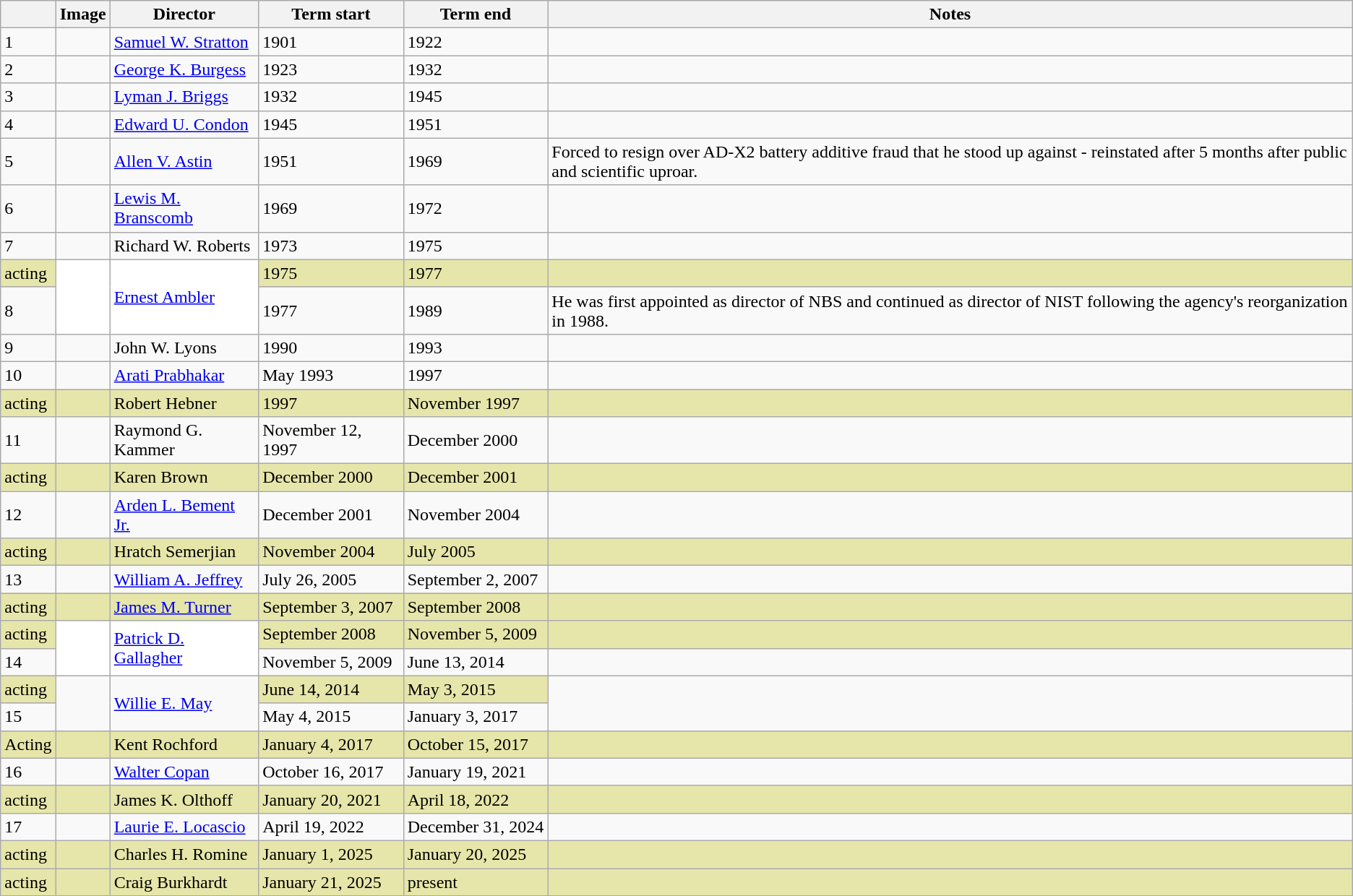<table class="wikitable sortable">
<tr>
<th></th>
<th>Image</th>
<th>Director</th>
<th>Term start</th>
<th>Term end</th>
<th>Notes</th>
</tr>
<tr>
<td>1</td>
<td></td>
<td><a href='#'>Samuel W. Stratton</a></td>
<td>1901</td>
<td>1922</td>
<td></td>
</tr>
<tr>
<td>2</td>
<td></td>
<td><a href='#'>George K. Burgess</a></td>
<td>1923</td>
<td>1932</td>
<td></td>
</tr>
<tr>
<td>3</td>
<td></td>
<td><a href='#'>Lyman J. Briggs</a></td>
<td>1932</td>
<td>1945</td>
<td></td>
</tr>
<tr>
<td>4</td>
<td></td>
<td><a href='#'>Edward U. Condon</a></td>
<td>1945</td>
<td>1951</td>
<td></td>
</tr>
<tr>
<td>5</td>
<td></td>
<td><a href='#'>Allen V. Astin</a></td>
<td>1951</td>
<td>1969</td>
<td>Forced to resign over AD-X2 battery additive fraud that he stood up against - reinstated after 5 months after public and scientific uproar.</td>
</tr>
<tr>
<td>6</td>
<td></td>
<td><a href='#'>Lewis M. Branscomb</a></td>
<td>1969</td>
<td>1972</td>
<td></td>
</tr>
<tr>
<td>7</td>
<td></td>
<td>Richard W. Roberts</td>
<td>1973</td>
<td>1975</td>
<td></td>
</tr>
<tr bgcolor="#e6e6aa">
<td>acting</td>
<td rowspan=2 bgcolor="#ffffff"></td>
<td rowspan=2 bgcolor="#ffffff"><a href='#'>Ernest Ambler</a></td>
<td>1975</td>
<td>1977</td>
<td></td>
</tr>
<tr>
<td>8</td>
<td>1977</td>
<td>1989</td>
<td>He was first appointed as director of NBS and continued as director of NIST following the agency's reorganization in 1988.</td>
</tr>
<tr>
<td>9</td>
<td></td>
<td>John W. Lyons</td>
<td>1990</td>
<td>1993</td>
<td></td>
</tr>
<tr>
<td>10</td>
<td></td>
<td><a href='#'>Arati Prabhakar</a></td>
<td>May 1993</td>
<td>1997</td>
<td></td>
</tr>
<tr bgcolor="#e6e6aa">
<td>acting</td>
<td></td>
<td>Robert Hebner</td>
<td>1997</td>
<td>November 1997</td>
<td></td>
</tr>
<tr>
<td>11</td>
<td></td>
<td>Raymond G. Kammer</td>
<td>November 12, 1997</td>
<td>December 2000</td>
<td></td>
</tr>
<tr bgcolor="#e6e6aa">
<td>acting</td>
<td></td>
<td>Karen Brown</td>
<td>December 2000</td>
<td>December 2001</td>
<td></td>
</tr>
<tr>
<td>12</td>
<td></td>
<td><a href='#'>Arden L. Bement Jr.</a></td>
<td>December 2001</td>
<td>November 2004</td>
<td></td>
</tr>
<tr bgcolor="#e6e6aa">
<td>acting</td>
<td></td>
<td>Hratch Semerjian</td>
<td>November 2004</td>
<td>July 2005</td>
<td></td>
</tr>
<tr>
<td>13</td>
<td></td>
<td><a href='#'>William A. Jeffrey</a></td>
<td>July 26, 2005</td>
<td>September 2, 2007</td>
<td></td>
</tr>
<tr bgcolor="#e6e6aa">
<td>acting</td>
<td></td>
<td><a href='#'>James M. Turner</a></td>
<td nowrap>September 3, 2007</td>
<td>September 2008</td>
<td></td>
</tr>
<tr bgcolor="#e6e6aa">
<td>acting</td>
<td rowspan="2" bgcolor="#ffffff"></td>
<td rowspan="2" bgcolor="#ffffff"><a href='#'>Patrick D. Gallagher</a></td>
<td>September 2008</td>
<td>November 5, 2009</td>
<td></td>
</tr>
<tr>
<td>14</td>
<td>November 5, 2009</td>
<td>June 13, 2014</td>
<td></td>
</tr>
<tr>
<td bgcolor="#e6e6aa">acting</td>
<td rowspan=2></td>
<td rowspan=2><a href='#'>Willie E. May</a></td>
<td bgcolor="#e6e6aa">June 14, 2014</td>
<td bgcolor="#e6e6aa">May 3, 2015</td>
<td rowspan=2></td>
</tr>
<tr>
<td>15</td>
<td>May 4, 2015</td>
<td>January 3, 2017</td>
</tr>
<tr bgcolor="#e6e6aa">
<td>Acting</td>
<td></td>
<td>Kent Rochford</td>
<td>January 4, 2017</td>
<td>October 15, 2017</td>
<td></td>
</tr>
<tr>
<td>16</td>
<td></td>
<td><a href='#'>Walter Copan</a></td>
<td>October 16, 2017</td>
<td>January 19, 2021</td>
<td></td>
</tr>
<tr bgcolor="#e6e6aa">
<td>acting</td>
<td></td>
<td>James K. Olthoff</td>
<td>January 20, 2021</td>
<td>April 18, 2022</td>
<td></td>
</tr>
<tr>
<td>17</td>
<td></td>
<td><a href='#'>Laurie E. Locascio</a></td>
<td>April 19, 2022</td>
<td nowrap>December 31, 2024</td>
<td></td>
</tr>
<tr bgcolor="#e6e6aa">
<td>acting</td>
<td></td>
<td>Charles H. Romine</td>
<td>January 1, 2025</td>
<td>January 20, 2025</td>
<td></td>
</tr>
<tr bgcolor="#e6e6aa">
<td>acting</td>
<td></td>
<td>Craig Burkhardt</td>
<td nowrap>January 21, 2025</td>
<td>present</td>
<td></td>
</tr>
</table>
